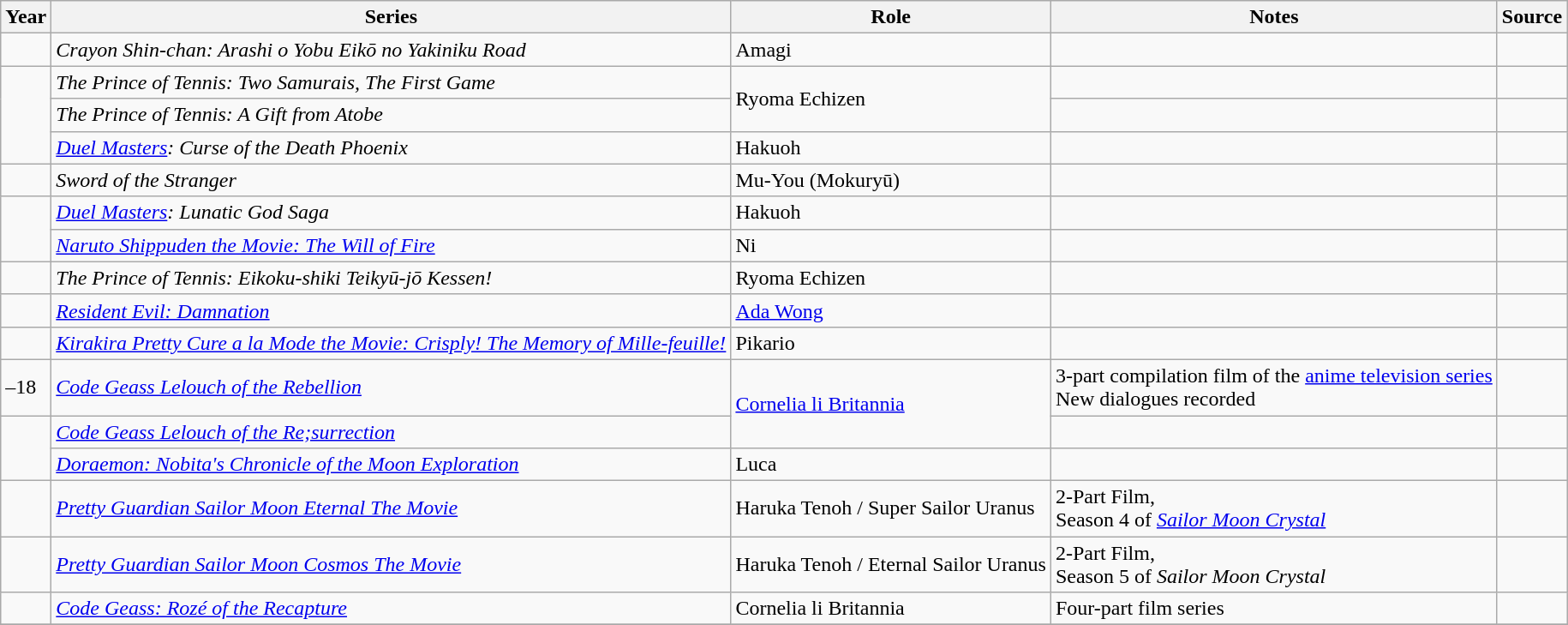<table class="wikitable sortable plainrowheaders">
<tr>
<th>Year</th>
<th>Series</th>
<th>Role</th>
<th class="unsortable">Notes</th>
<th class="unsortable">Source</th>
</tr>
<tr>
<td></td>
<td><em>Crayon Shin-chan: Arashi o Yobu Eikō no Yakiniku Road</em></td>
<td>Amagi</td>
<td></td>
<td></td>
</tr>
<tr>
<td rowspan="3"></td>
<td><em>The Prince of Tennis: Two Samurais, The First Game</em></td>
<td rowspan="2">Ryoma Echizen</td>
<td></td>
<td></td>
</tr>
<tr>
<td><em>The Prince of Tennis: A Gift from Atobe</em></td>
<td></td>
<td></td>
</tr>
<tr>
<td><em><a href='#'>Duel Masters</a>: Curse of the Death Phoenix</em></td>
<td>Hakuoh</td>
<td></td>
<td></td>
</tr>
<tr>
<td></td>
<td><em>Sword of the Stranger</em></td>
<td>Mu-You (Mokuryū)</td>
<td></td>
<td></td>
</tr>
<tr>
<td rowspan="2"></td>
<td><em><a href='#'>Duel Masters</a>: Lunatic God Saga</em></td>
<td>Hakuoh</td>
<td></td>
<td></td>
</tr>
<tr>
<td><em><a href='#'>Naruto Shippuden the Movie: The Will of Fire</a></em></td>
<td>Ni</td>
<td></td>
<td></td>
</tr>
<tr>
<td></td>
<td><em>The Prince of Tennis: Eikoku-shiki Teikyū-jō Kessen!</em></td>
<td>Ryoma Echizen</td>
<td></td>
<td></td>
</tr>
<tr>
<td></td>
<td><em><a href='#'>Resident Evil: Damnation</a></em></td>
<td><a href='#'>Ada Wong</a></td>
<td></td>
<td></td>
</tr>
<tr>
<td></td>
<td><em><a href='#'>Kirakira Pretty Cure a la Mode the Movie: Crisply! The Memory of Mille-feuille!</a></em></td>
<td>Pikario</td>
<td></td>
<td></td>
</tr>
<tr>
<td>–18</td>
<td><em><a href='#'>Code Geass Lelouch of the Rebellion</a></em></td>
<td rowspan="2"><a href='#'>Cornelia li Britannia</a></td>
<td>3-part compilation film of the <a href='#'>anime television series</a><br>New dialogues recorded</td>
<td></td>
</tr>
<tr>
<td rowspan="2"></td>
<td><em><a href='#'>Code Geass Lelouch of the Re;surrection</a></em></td>
<td></td>
<td></td>
</tr>
<tr>
<td><em><a href='#'>Doraemon: Nobita's Chronicle of the Moon Exploration</a></em></td>
<td>Luca</td>
<td></td>
<td></td>
</tr>
<tr>
<td></td>
<td><em><a href='#'>Pretty Guardian Sailor Moon Eternal The Movie</a></em></td>
<td>Haruka Tenoh / Super Sailor Uranus</td>
<td>2-Part Film,<br>Season 4 of <em><a href='#'>Sailor Moon Crystal</a></em> </td>
<td></td>
</tr>
<tr>
<td></td>
<td><em><a href='#'>Pretty Guardian Sailor Moon Cosmos The Movie</a></em></td>
<td>Haruka Tenoh / Eternal Sailor Uranus</td>
<td>2-Part Film,<br>Season 5 of <em>Sailor Moon Crystal</em> </td>
<td></td>
</tr>
<tr>
<td></td>
<td><em><a href='#'>Code Geass: Rozé of the Recapture</a></em></td>
<td>Cornelia li Britannia</td>
<td>Four-part film series</td>
<td></td>
</tr>
<tr>
</tr>
</table>
